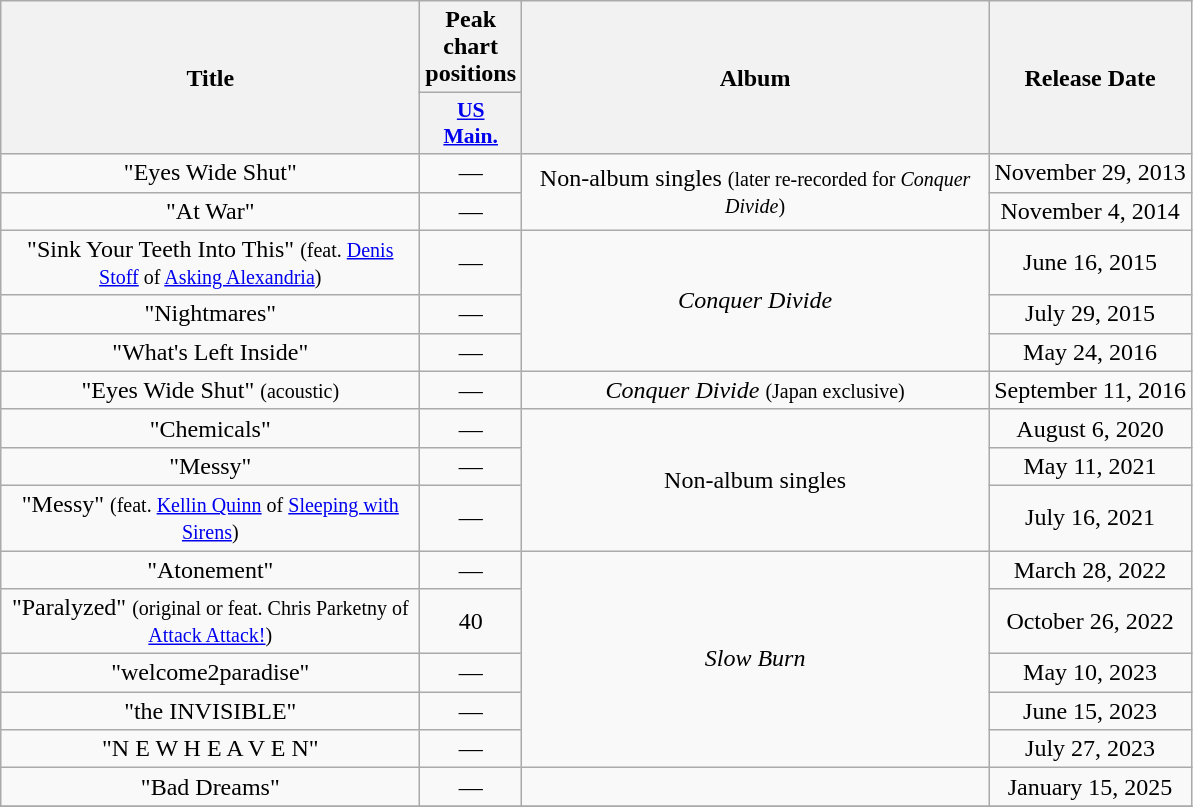<table class="wikitable plainrowheaders" style="text-align:center;">
<tr>
<th scope="col" rowspan="2" style="width:17em;">Title</th>
<th scope="col" colspan="1">Peak chart positions</th>
<th scope="col" rowspan="2" style="width:19em;">Album</th>
<th scope="col" rowspan="2">Release Date</th>
</tr>
<tr>
<th scope="col" style="width:3em;font-size:90%;"><a href='#'>US<br>Main.</a><br></th>
</tr>
<tr>
<td>"Eyes Wide Shut"</td>
<td>—</td>
<td rowspan="2">Non-album singles <small>(later re-recorded for <em>Conquer Divide</em>)</small></td>
<td>November 29, 2013</td>
</tr>
<tr>
<td>"At War"</td>
<td>—</td>
<td>November 4, 2014</td>
</tr>
<tr>
<td>"Sink Your Teeth Into This" <small>(feat. <a href='#'>Denis Stoff</a> of <a href='#'>Asking Alexandria</a>)</small></td>
<td>—</td>
<td rowspan="3"><em>Conquer Divide</em></td>
<td>June 16, 2015</td>
</tr>
<tr>
<td>"Nightmares"</td>
<td>—</td>
<td>July 29, 2015</td>
</tr>
<tr>
<td>"What's Left Inside"</td>
<td>—</td>
<td>May 24, 2016</td>
</tr>
<tr>
<td>"Eyes Wide Shut" <small>(acoustic)</small></td>
<td>—</td>
<td><em>Conquer Divide</em> <small>(Japan exclusive)</small></td>
<td>September 11, 2016</td>
</tr>
<tr>
<td>"Chemicals"</td>
<td>—</td>
<td rowspan="3">Non-album singles</td>
<td>August 6, 2020</td>
</tr>
<tr>
<td>"Messy"</td>
<td>—</td>
<td>May 11, 2021</td>
</tr>
<tr>
<td>"Messy" <small>(feat. <a href='#'>Kellin Quinn</a> of <a href='#'>Sleeping with Sirens</a>)</small></td>
<td>—</td>
<td>July 16, 2021</td>
</tr>
<tr>
<td>"Atonement"</td>
<td>—</td>
<td rowspan="5"><em>Slow Burn</em></td>
<td>March 28, 2022</td>
</tr>
<tr>
<td>"Paralyzed" <small>(original or feat.  Chris Parketny of <a href='#'>Attack Attack!</a>)</small></td>
<td>40</td>
<td>October 26, 2022</td>
</tr>
<tr>
<td>"welcome2paradise"</td>
<td>—</td>
<td>May 10, 2023</td>
</tr>
<tr>
<td>"the INVISIBLE"</td>
<td>—</td>
<td>June 15, 2023</td>
</tr>
<tr>
<td>"N E W H E A V E N"</td>
<td>—</td>
<td>July 27, 2023</td>
</tr>
<tr>
<td>"Bad Dreams" </td>
<td>—</td>
<td></td>
<td>January 15, 2025</td>
</tr>
<tr>
</tr>
</table>
